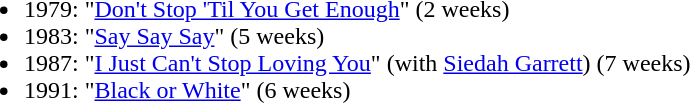<table border="0">
<tr>
<td><div><br><table>
<tr>
<td valign=top><br><ul><li>1979: "<a href='#'>Don't Stop 'Til You Get Enough</a>" (2 weeks)</li><li>1983: "<a href='#'>Say Say Say</a>" (5 weeks)</li><li>1987: "<a href='#'>I Just Can't Stop Loving You</a>" (with <a href='#'>Siedah Garrett</a>) (7 weeks)</li><li>1991: "<a href='#'>Black or White</a>" (6 weeks)</li></ul></td>
</tr>
</table>
</div></td>
</tr>
</table>
